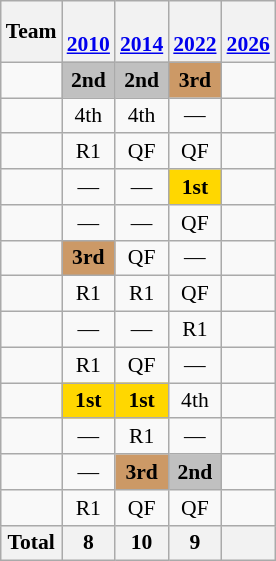<table class="wikitable" style="text-align:center; font-size:90%">
<tr>
<th>Team</th>
<th><br><a href='#'>2010</a></th>
<th><br><a href='#'>2014</a></th>
<th><br><a href='#'>2022</a></th>
<th><br><a href='#'>2026</a></th>
</tr>
<tr>
<td align=left></td>
<td bgcolor=silver><strong>2nd</strong></td>
<td bgcolor=silver><strong>2nd</strong></td>
<td bgcolor=cc9966><strong>3rd</strong></td>
<td></td>
</tr>
<tr>
<td align=left></td>
<td>4th</td>
<td>4th</td>
<td>—</td>
<td></td>
</tr>
<tr>
<td align=left></td>
<td>R1</td>
<td>QF</td>
<td>QF</td>
<td></td>
</tr>
<tr>
<td align=left></td>
<td>—</td>
<td>—</td>
<td bgcolor=gold><strong>1st</strong></td>
<td></td>
</tr>
<tr>
<td align=left></td>
<td>—</td>
<td>—</td>
<td>QF</td>
<td></td>
</tr>
<tr>
<td align=left></td>
<td bgcolor=cc9966><strong>3rd</strong></td>
<td>QF</td>
<td>—</td>
<td></td>
</tr>
<tr>
<td align=left></td>
<td>R1</td>
<td>R1</td>
<td>QF</td>
<td></td>
</tr>
<tr>
<td align=left></td>
<td>—</td>
<td>—</td>
<td>R1</td>
<td></td>
</tr>
<tr>
<td align=left></td>
<td>R1</td>
<td>QF</td>
<td>—</td>
<td></td>
</tr>
<tr>
<td align=left></td>
<td bgcolor=gold><strong>1st</strong></td>
<td bgcolor=gold><strong>1st</strong></td>
<td>4th</td>
<td></td>
</tr>
<tr>
<td align=left></td>
<td>—</td>
<td>R1</td>
<td>—</td>
<td></td>
</tr>
<tr>
<td align=left></td>
<td>—</td>
<td bgcolor=cc9966><strong>3rd</strong></td>
<td bgcolor=silver><strong>2nd</strong></td>
<td></td>
</tr>
<tr>
<td align=left></td>
<td>R1</td>
<td>QF</td>
<td>QF</td>
<td></td>
</tr>
<tr>
<th>Total</th>
<th>8</th>
<th>10</th>
<th>9</th>
<th></th>
</tr>
</table>
